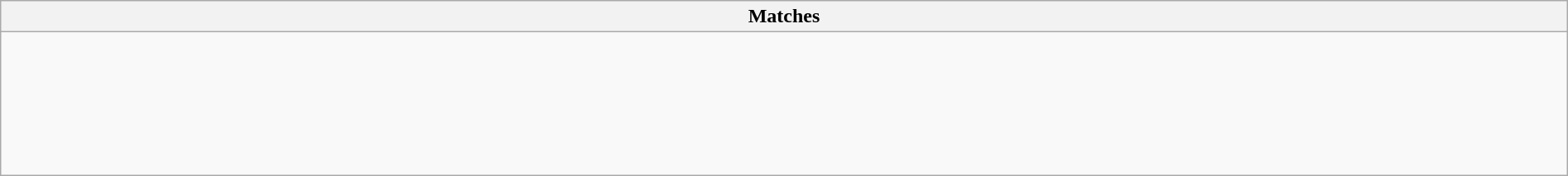<table class="wikitable collapsible collapsed" style="width:100%;">
<tr>
<th>Matches</th>
</tr>
<tr>
<td><br><br><br><br><br><br></td>
</tr>
</table>
